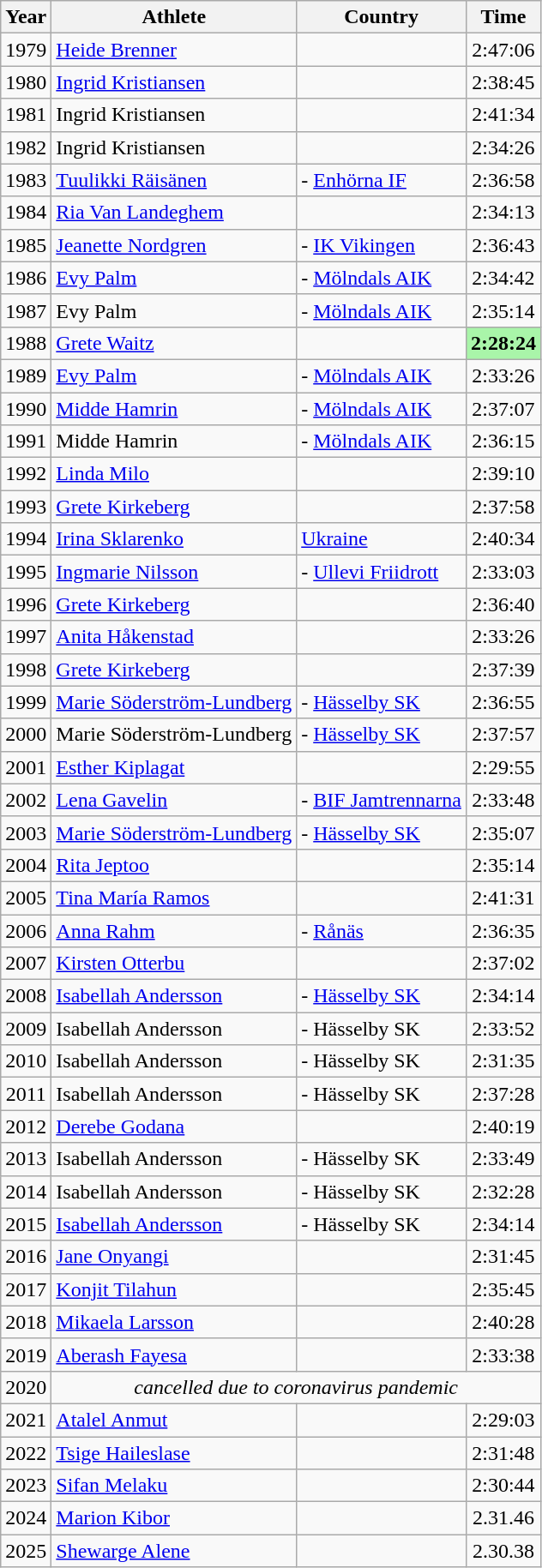<table class="wikitable sortable" style="text-align:center">
<tr>
<th>Year</th>
<th>Athlete</th>
<th>Country</th>
<th>Time</th>
</tr>
<tr>
<td>1979</td>
<td align=left><a href='#'>Heide Brenner</a></td>
<td align=left></td>
<td>2:47:06</td>
</tr>
<tr>
<td>1980</td>
<td align=left><a href='#'>Ingrid Kristiansen</a></td>
<td align=left></td>
<td>2:38:45</td>
</tr>
<tr>
<td>1981</td>
<td align=left>Ingrid Kristiansen</td>
<td align=left></td>
<td>2:41:34</td>
</tr>
<tr>
<td>1982</td>
<td align=left>Ingrid Kristiansen</td>
<td align=left></td>
<td>2:34:26</td>
</tr>
<tr>
<td>1983</td>
<td align=left><a href='#'>Tuulikki Räisänen</a></td>
<td align=left> - <a href='#'>Enhörna IF</a></td>
<td>2:36:58</td>
</tr>
<tr>
<td>1984</td>
<td align=left><a href='#'>Ria Van Landeghem</a></td>
<td align=left></td>
<td>2:34:13</td>
</tr>
<tr>
<td>1985</td>
<td align=left><a href='#'>Jeanette Nordgren</a></td>
<td align=left> - <a href='#'>IK Vikingen</a></td>
<td>2:36:43</td>
</tr>
<tr>
<td>1986</td>
<td align=left><a href='#'>Evy Palm</a></td>
<td align=left> - <a href='#'>Mölndals AIK</a></td>
<td>2:34:42</td>
</tr>
<tr>
<td>1987</td>
<td align=left>Evy Palm</td>
<td align=left> - <a href='#'>Mölndals AIK</a></td>
<td>2:35:14</td>
</tr>
<tr>
<td>1988</td>
<td align=left><a href='#'>Grete Waitz</a></td>
<td align=left></td>
<td bgcolor=#A9F5A9><strong>2:28:24</strong></td>
</tr>
<tr>
<td>1989</td>
<td align=left><a href='#'>Evy Palm</a></td>
<td align=left> - <a href='#'>Mölndals AIK</a></td>
<td>2:33:26</td>
</tr>
<tr>
<td>1990</td>
<td align=left><a href='#'>Midde Hamrin</a></td>
<td align=left> - <a href='#'>Mölndals AIK</a></td>
<td>2:37:07</td>
</tr>
<tr>
<td>1991</td>
<td align=left>Midde Hamrin</td>
<td align=left> - <a href='#'>Mölndals AIK</a></td>
<td>2:36:15</td>
</tr>
<tr>
<td>1992</td>
<td align=left><a href='#'>Linda Milo</a></td>
<td align=left></td>
<td>2:39:10</td>
</tr>
<tr>
<td>1993</td>
<td align=left><a href='#'>Grete Kirkeberg</a></td>
<td align=left></td>
<td>2:37:58</td>
</tr>
<tr>
<td>1994</td>
<td align=left><a href='#'>Irina Sklarenko</a></td>
<td align=left> <a href='#'>Ukraine</a></td>
<td>2:40:34</td>
</tr>
<tr>
<td>1995</td>
<td align=left><a href='#'>Ingmarie Nilsson</a></td>
<td align=left> - <a href='#'>Ullevi Friidrott</a></td>
<td>2:33:03</td>
</tr>
<tr>
<td>1996</td>
<td align=left><a href='#'>Grete Kirkeberg</a></td>
<td align=left></td>
<td>2:36:40</td>
</tr>
<tr>
<td>1997</td>
<td align=left><a href='#'>Anita Håkenstad</a></td>
<td align=left></td>
<td>2:33:26</td>
</tr>
<tr>
<td>1998</td>
<td align=left><a href='#'>Grete Kirkeberg</a></td>
<td align=left></td>
<td>2:37:39</td>
</tr>
<tr>
<td>1999</td>
<td align=left><a href='#'>Marie Söderström-Lundberg</a></td>
<td align=left> - <a href='#'>Hässelby SK</a></td>
<td>2:36:55</td>
</tr>
<tr>
<td>2000</td>
<td align=left>Marie Söderström-Lundberg</td>
<td align=left> - <a href='#'>Hässelby SK</a></td>
<td>2:37:57</td>
</tr>
<tr>
<td>2001</td>
<td align=left><a href='#'>Esther Kiplagat</a></td>
<td align=left></td>
<td>2:29:55</td>
</tr>
<tr>
<td>2002</td>
<td align=left><a href='#'>Lena Gavelin</a></td>
<td align=left> - <a href='#'>BIF Jamtrennarna</a></td>
<td>2:33:48</td>
</tr>
<tr>
<td>2003</td>
<td align=left><a href='#'>Marie Söderström-Lundberg</a></td>
<td align=left> - <a href='#'>Hässelby SK</a></td>
<td>2:35:07</td>
</tr>
<tr>
<td>2004</td>
<td align=left><a href='#'>Rita Jeptoo</a></td>
<td align=left></td>
<td>2:35:14</td>
</tr>
<tr>
<td>2005</td>
<td align=left><a href='#'>Tina María Ramos</a></td>
<td align=left></td>
<td>2:41:31</td>
</tr>
<tr>
<td>2006</td>
<td align=left><a href='#'>Anna Rahm</a></td>
<td align=left> - <a href='#'>Rånäs</a></td>
<td>2:36:35</td>
</tr>
<tr>
<td>2007</td>
<td align=left><a href='#'>Kirsten Otterbu</a></td>
<td align=left></td>
<td>2:37:02</td>
</tr>
<tr>
<td>2008</td>
<td align=left><a href='#'>Isabellah Andersson</a></td>
<td align=left> - <a href='#'>Hässelby SK</a></td>
<td>2:34:14</td>
</tr>
<tr>
<td>2009</td>
<td align=left>Isabellah Andersson</td>
<td align=left> - Hässelby SK</td>
<td>2:33:52</td>
</tr>
<tr>
<td>2010</td>
<td align=left>Isabellah Andersson</td>
<td align=left> - Hässelby SK</td>
<td>2:31:35</td>
</tr>
<tr>
<td>2011</td>
<td align=left>Isabellah Andersson</td>
<td align=left> - Hässelby SK</td>
<td>2:37:28</td>
</tr>
<tr>
<td>2012</td>
<td align=left><a href='#'>Derebe Godana</a></td>
<td align=left></td>
<td>2:40:19</td>
</tr>
<tr>
<td>2013</td>
<td align=left>Isabellah Andersson</td>
<td align=left> - Hässelby SK</td>
<td>2:33:49</td>
</tr>
<tr>
<td>2014</td>
<td align=left>Isabellah Andersson</td>
<td align=left> - Hässelby SK</td>
<td>2:32:28</td>
</tr>
<tr>
<td>2015</td>
<td align=left><a href='#'>Isabellah Andersson</a></td>
<td align=left> - Hässelby SK</td>
<td>2:34:14</td>
</tr>
<tr>
<td>2016</td>
<td align=left><a href='#'>Jane Onyangi</a></td>
<td align=left></td>
<td>2:31:45</td>
</tr>
<tr>
<td>2017</td>
<td align=left><a href='#'>Konjit Tilahun</a></td>
<td align=left></td>
<td>2:35:45</td>
</tr>
<tr>
<td>2018</td>
<td align=left><a href='#'>Mikaela Larsson</a></td>
<td align=left></td>
<td>2:40:28</td>
</tr>
<tr>
<td>2019</td>
<td align=left><a href='#'>Aberash Fayesa</a></td>
<td align=left></td>
<td>2:33:38</td>
</tr>
<tr>
<td>2020</td>
<td colspan="3" align="center" data-sort-value=""><em>cancelled due to coronavirus pandemic</em></td>
</tr>
<tr>
<td>2021</td>
<td align=left><a href='#'>Atalel Anmut</a></td>
<td align=left></td>
<td>2:29:03</td>
</tr>
<tr>
<td>2022</td>
<td align=left><a href='#'>Tsige Haileslase</a></td>
<td align=left></td>
<td>2:31:48</td>
</tr>
<tr>
<td>2023</td>
<td align=left><a href='#'>Sifan Melaku</a></td>
<td align=left></td>
<td>2:30:44</td>
</tr>
<tr>
<td>2024</td>
<td align=left><a href='#'>Marion Kibor</a></td>
<td align=left></td>
<td>2.31.46</td>
</tr>
<tr>
<td>2025</td>
<td align=left><a href='#'>Shewarge Alene</a></td>
<td align=left></td>
<td>2.30.38</td>
</tr>
</table>
